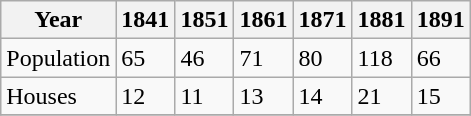<table class="wikitable">
<tr>
<th>Year</th>
<th>1841</th>
<th>1851</th>
<th>1861</th>
<th>1871</th>
<th>1881</th>
<th>1891</th>
</tr>
<tr>
<td>Population</td>
<td>65</td>
<td>46</td>
<td>71</td>
<td>80</td>
<td>118</td>
<td>66</td>
</tr>
<tr>
<td>Houses</td>
<td>12</td>
<td>11</td>
<td>13</td>
<td>14</td>
<td>21</td>
<td>15</td>
</tr>
<tr>
</tr>
</table>
